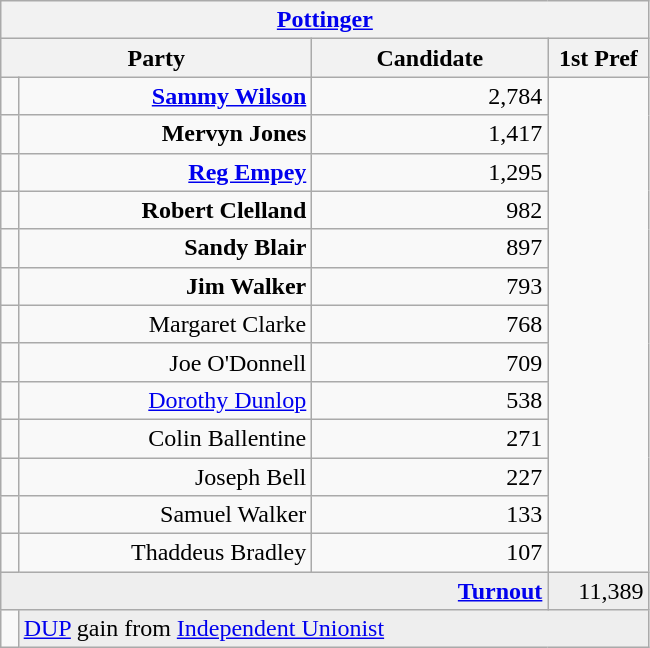<table class="wikitable">
<tr>
<th colspan="4" align="center"><a href='#'>Pottinger</a></th>
</tr>
<tr>
<th colspan="2" align="center" width=200>Party</th>
<th width=150>Candidate</th>
<th width=60>1st Pref</th>
</tr>
<tr>
<td></td>
<td align="right"><strong><a href='#'>Sammy Wilson</a></strong></td>
<td align="right">2,784</td>
</tr>
<tr>
<td></td>
<td align="right"><strong>Mervyn Jones</strong></td>
<td align="right">1,417</td>
</tr>
<tr>
<td></td>
<td align="right"><strong><a href='#'>Reg Empey</a></strong></td>
<td align="right">1,295</td>
</tr>
<tr>
<td></td>
<td align="right"><strong>Robert Clelland</strong></td>
<td align="right">982</td>
</tr>
<tr>
<td></td>
<td align="right"><strong>Sandy Blair</strong></td>
<td align="right">897</td>
</tr>
<tr>
<td></td>
<td align="right"><strong>Jim Walker</strong></td>
<td align="right">793</td>
</tr>
<tr>
<td></td>
<td align="right">Margaret Clarke</td>
<td align="right">768</td>
</tr>
<tr>
<td></td>
<td align="right">Joe O'Donnell</td>
<td align="right">709</td>
</tr>
<tr>
<td></td>
<td align="right"><a href='#'>Dorothy Dunlop</a></td>
<td align="right">538</td>
</tr>
<tr>
<td></td>
<td align="right">Colin Ballentine</td>
<td align="right">271</td>
</tr>
<tr>
<td></td>
<td align="right">Joseph Bell</td>
<td align="right">227</td>
</tr>
<tr>
<td></td>
<td align="right">Samuel Walker</td>
<td align="right">133</td>
</tr>
<tr>
<td></td>
<td align="right">Thaddeus Bradley</td>
<td align="right">107</td>
</tr>
<tr bgcolor="EEEEEE">
<td colspan=3 align="right"><strong><a href='#'>Turnout</a></strong></td>
<td align="right">11,389</td>
</tr>
<tr>
<td bgcolor=></td>
<td colspan=3 bgcolor="EEEEEE"><a href='#'>DUP</a> gain from <a href='#'>Independent Unionist</a></td>
</tr>
</table>
